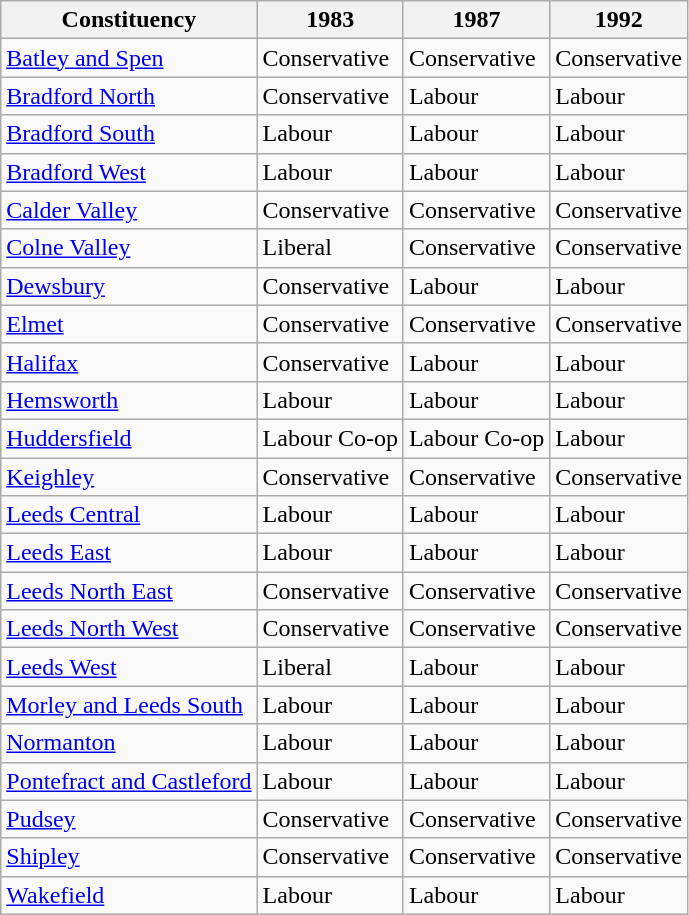<table class="wikitable">
<tr>
<th>Constituency</th>
<th>1983</th>
<th>1987</th>
<th>1992</th>
</tr>
<tr>
<td><a href='#'>Batley and Spen</a></td>
<td bgcolor=>Conservative</td>
<td bgcolor=>Conservative</td>
<td bgcolor=>Conservative</td>
</tr>
<tr>
<td><a href='#'>Bradford North</a></td>
<td bgcolor=>Conservative</td>
<td bgcolor=>Labour</td>
<td bgcolor=>Labour</td>
</tr>
<tr>
<td><a href='#'>Bradford South</a></td>
<td bgcolor=>Labour</td>
<td bgcolor=>Labour</td>
<td bgcolor=>Labour</td>
</tr>
<tr>
<td><a href='#'>Bradford West</a></td>
<td bgcolor=>Labour</td>
<td bgcolor=>Labour</td>
<td bgcolor=>Labour</td>
</tr>
<tr>
<td><a href='#'>Calder Valley</a></td>
<td bgcolor=>Conservative</td>
<td bgcolor=>Conservative</td>
<td bgcolor=>Conservative</td>
</tr>
<tr>
<td><a href='#'>Colne Valley</a></td>
<td bgcolor=>Liberal</td>
<td bgcolor=>Conservative</td>
<td bgcolor=>Conservative</td>
</tr>
<tr>
<td><a href='#'>Dewsbury</a></td>
<td bgcolor=>Conservative</td>
<td bgcolor=>Labour</td>
<td bgcolor=>Labour</td>
</tr>
<tr>
<td><a href='#'>Elmet</a></td>
<td bgcolor=>Conservative</td>
<td bgcolor=>Conservative</td>
<td bgcolor=>Conservative</td>
</tr>
<tr>
<td><a href='#'>Halifax</a></td>
<td bgcolor=>Conservative</td>
<td bgcolor=>Labour</td>
<td bgcolor=>Labour</td>
</tr>
<tr>
<td><a href='#'>Hemsworth</a></td>
<td bgcolor=>Labour</td>
<td bgcolor=>Labour</td>
<td bgcolor=>Labour</td>
</tr>
<tr>
<td><a href='#'>Huddersfield</a></td>
<td bgcolor=>Labour Co-op</td>
<td bgcolor=>Labour Co-op</td>
<td bgcolor=>Labour</td>
</tr>
<tr>
<td><a href='#'>Keighley</a></td>
<td bgcolor=>Conservative</td>
<td bgcolor=>Conservative</td>
<td bgcolor=>Conservative</td>
</tr>
<tr>
<td><a href='#'>Leeds Central</a></td>
<td bgcolor=>Labour</td>
<td bgcolor=>Labour</td>
<td bgcolor=>Labour</td>
</tr>
<tr>
<td><a href='#'>Leeds East</a></td>
<td bgcolor=>Labour</td>
<td bgcolor=>Labour</td>
<td bgcolor=>Labour</td>
</tr>
<tr>
<td><a href='#'>Leeds North East</a></td>
<td bgcolor=>Conservative</td>
<td bgcolor=>Conservative</td>
<td bgcolor=>Conservative</td>
</tr>
<tr>
<td><a href='#'>Leeds North West</a></td>
<td bgcolor=>Conservative</td>
<td bgcolor=>Conservative</td>
<td bgcolor=>Conservative</td>
</tr>
<tr>
<td><a href='#'>Leeds West</a></td>
<td bgcolor=>Liberal</td>
<td bgcolor=>Labour</td>
<td bgcolor=>Labour</td>
</tr>
<tr>
<td><a href='#'>Morley and Leeds South</a></td>
<td bgcolor=>Labour</td>
<td bgcolor=>Labour</td>
<td bgcolor=>Labour</td>
</tr>
<tr>
<td><a href='#'>Normanton</a></td>
<td bgcolor=>Labour</td>
<td bgcolor=>Labour</td>
<td bgcolor=>Labour</td>
</tr>
<tr>
<td><a href='#'>Pontefract and Castleford</a></td>
<td bgcolor=>Labour</td>
<td bgcolor=>Labour</td>
<td bgcolor=>Labour</td>
</tr>
<tr>
<td><a href='#'>Pudsey</a></td>
<td bgcolor=>Conservative</td>
<td bgcolor=>Conservative</td>
<td bgcolor=>Conservative</td>
</tr>
<tr>
<td><a href='#'>Shipley</a></td>
<td bgcolor=>Conservative</td>
<td bgcolor=>Conservative</td>
<td bgcolor=>Conservative</td>
</tr>
<tr>
<td><a href='#'>Wakefield</a></td>
<td bgcolor=>Labour</td>
<td bgcolor=>Labour</td>
<td bgcolor=>Labour</td>
</tr>
</table>
